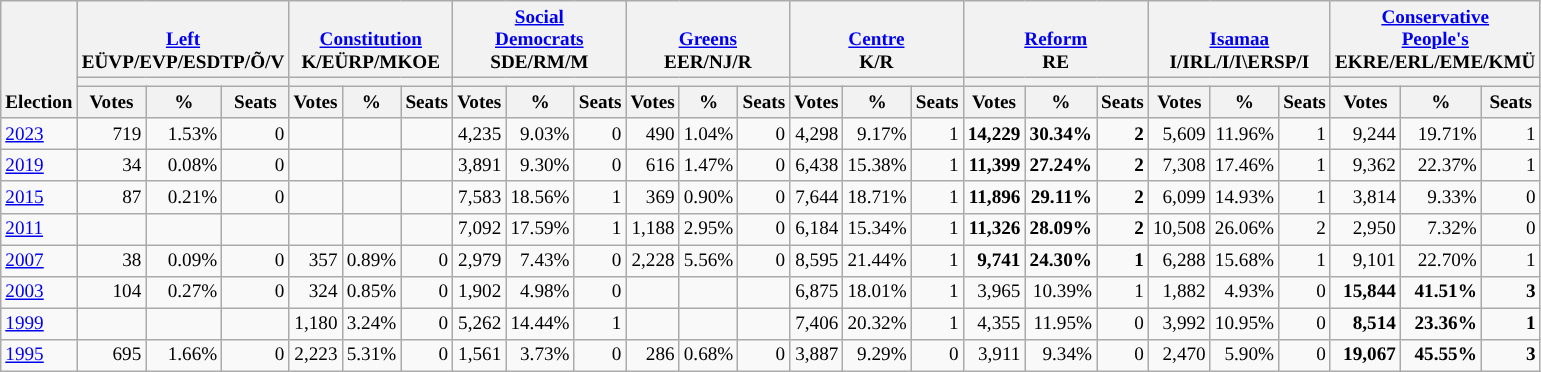<table class="wikitable" border="1" style="font-size:80%; text-align:right;">
<tr>
<th style="text-align:left;" valign=bottom rowspan=3>Election</th>
<th valign=bottom colspan=3><a href='#'>Left</a><br>EÜVP/EVP/ESDTP/Õ/V</th>
<th valign=bottom colspan=3><a href='#'>Constitution</a><br>K/EÜRP/MKOE</th>
<th valign=bottom colspan=3><a href='#'>Social<br>Democrats</a><br>SDE/RM/M</th>
<th valign=bottom colspan=3><a href='#'>Greens</a><br>EER/NJ/R</th>
<th valign=bottom colspan=3><a href='#'>Centre</a><br>K/R</th>
<th valign=bottom colspan=3><a href='#'>Reform</a><br>RE</th>
<th valign=bottom colspan=3><a href='#'>Isamaa</a><br>I/IRL/I/I\ERSP/I</th>
<th valign=bottom colspan=3><a href='#'>Conservative<br>People's</a><br>EKRE/ERL/EME/KMÜ</th>
</tr>
<tr>
<th colspan=3 style="background:"></th>
<th colspan=3 style="background:"></th>
<th colspan=3 style="background:"></th>
<th colspan=3 style="background:"></th>
<th colspan=3 style="background:"></th>
<th colspan=3 style="background:"></th>
<th colspan=3 style="background:"></th>
<th colspan=3 style="background:"></th>
</tr>
<tr>
<th>Votes</th>
<th>%</th>
<th>Seats</th>
<th>Votes</th>
<th>%</th>
<th>Seats</th>
<th>Votes</th>
<th>%</th>
<th>Seats</th>
<th>Votes</th>
<th>%</th>
<th>Seats</th>
<th>Votes</th>
<th>%</th>
<th>Seats</th>
<th>Votes</th>
<th>%</th>
<th>Seats</th>
<th>Votes</th>
<th>%</th>
<th>Seats</th>
<th>Votes</th>
<th>%</th>
<th>Seats</th>
</tr>
<tr>
<td align=left><a href='#'>2023</a></td>
<td>719</td>
<td>1.53%</td>
<td>0</td>
<td></td>
<td></td>
<td></td>
<td>4,235</td>
<td>9.03%</td>
<td>0</td>
<td>490</td>
<td>1.04%</td>
<td>0</td>
<td>4,298</td>
<td>9.17%</td>
<td>1</td>
<td><strong>14,229</strong></td>
<td><strong>30.34%</strong></td>
<td><strong>2</strong></td>
<td>5,609</td>
<td>11.96%</td>
<td>1</td>
<td>9,244</td>
<td>19.71%</td>
<td>1</td>
</tr>
<tr>
<td align=left><a href='#'>2019</a></td>
<td>34</td>
<td>0.08%</td>
<td>0</td>
<td></td>
<td></td>
<td></td>
<td>3,891</td>
<td>9.30%</td>
<td>0</td>
<td>616</td>
<td>1.47%</td>
<td>0</td>
<td>6,438</td>
<td>15.38%</td>
<td>1</td>
<td><strong>11,399</strong></td>
<td><strong>27.24%</strong></td>
<td><strong>2</strong></td>
<td>7,308</td>
<td>17.46%</td>
<td>1</td>
<td>9,362</td>
<td>22.37%</td>
<td>1</td>
</tr>
<tr>
<td align=left><a href='#'>2015</a></td>
<td>87</td>
<td>0.21%</td>
<td>0</td>
<td></td>
<td></td>
<td></td>
<td>7,583</td>
<td>18.56%</td>
<td>1</td>
<td>369</td>
<td>0.90%</td>
<td>0</td>
<td>7,644</td>
<td>18.71%</td>
<td>1</td>
<td><strong>11,896</strong></td>
<td><strong>29.11%</strong></td>
<td><strong>2</strong></td>
<td>6,099</td>
<td>14.93%</td>
<td>1</td>
<td>3,814</td>
<td>9.33%</td>
<td>0</td>
</tr>
<tr>
<td align=left><a href='#'>2011</a></td>
<td></td>
<td></td>
<td></td>
<td></td>
<td></td>
<td></td>
<td>7,092</td>
<td>17.59%</td>
<td>1</td>
<td>1,188</td>
<td>2.95%</td>
<td>0</td>
<td>6,184</td>
<td>15.34%</td>
<td>1</td>
<td><strong>11,326</strong></td>
<td><strong>28.09%</strong></td>
<td><strong>2</strong></td>
<td>10,508</td>
<td>26.06%</td>
<td>2</td>
<td>2,950</td>
<td>7.32%</td>
<td>0</td>
</tr>
<tr>
<td align=left><a href='#'>2007</a></td>
<td>38</td>
<td>0.09%</td>
<td>0</td>
<td>357</td>
<td>0.89%</td>
<td>0</td>
<td>2,979</td>
<td>7.43%</td>
<td>0</td>
<td>2,228</td>
<td>5.56%</td>
<td>0</td>
<td>8,595</td>
<td>21.44%</td>
<td>1</td>
<td><strong>9,741</strong></td>
<td><strong>24.30%</strong></td>
<td><strong>1</strong></td>
<td>6,288</td>
<td>15.68%</td>
<td>1</td>
<td>9,101</td>
<td>22.70%</td>
<td>1</td>
</tr>
<tr>
<td align=left><a href='#'>2003</a></td>
<td>104</td>
<td>0.27%</td>
<td>0</td>
<td>324</td>
<td>0.85%</td>
<td>0</td>
<td>1,902</td>
<td>4.98%</td>
<td>0</td>
<td></td>
<td></td>
<td></td>
<td>6,875</td>
<td>18.01%</td>
<td>1</td>
<td>3,965</td>
<td>10.39%</td>
<td>1</td>
<td>1,882</td>
<td>4.93%</td>
<td>0</td>
<td><strong>15,844</strong></td>
<td><strong>41.51%</strong></td>
<td><strong>3</strong></td>
</tr>
<tr>
<td align=left><a href='#'>1999</a></td>
<td></td>
<td></td>
<td></td>
<td>1,180</td>
<td>3.24%</td>
<td>0</td>
<td>5,262</td>
<td>14.44%</td>
<td>1</td>
<td></td>
<td></td>
<td></td>
<td>7,406</td>
<td>20.32%</td>
<td>1</td>
<td>4,355</td>
<td>11.95%</td>
<td>0</td>
<td>3,992</td>
<td>10.95%</td>
<td>0</td>
<td><strong>8,514</strong></td>
<td><strong>23.36%</strong></td>
<td><strong>1</strong></td>
</tr>
<tr>
<td align=left><a href='#'>1995</a></td>
<td>695</td>
<td>1.66%</td>
<td>0</td>
<td>2,223</td>
<td>5.31%</td>
<td>0</td>
<td>1,561</td>
<td>3.73%</td>
<td>0</td>
<td>286</td>
<td>0.68%</td>
<td>0</td>
<td>3,887</td>
<td>9.29%</td>
<td>0</td>
<td>3,911</td>
<td>9.34%</td>
<td>0</td>
<td>2,470</td>
<td>5.90%</td>
<td>0</td>
<td><strong>19,067</strong></td>
<td><strong>45.55%</strong></td>
<td><strong>3</strong></td>
</tr>
</table>
